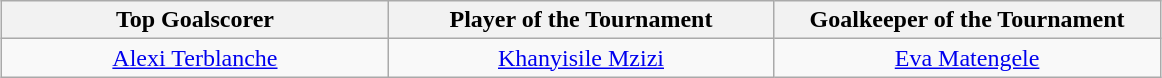<table class=wikitable style="margin:auto; text-align:center">
<tr>
<th style="width: 250px;">Top Goalscorer</th>
<th style="width: 250px;">Player of the Tournament</th>
<th style="width: 250px;">Goalkeeper of the Tournament</th>
</tr>
<tr>
<td> <a href='#'>Alexi Terblanche</a></td>
<td>  <a href='#'>Khanyisile Mzizi</a></td>
<td> <a href='#'>Eva Matengele</a></td>
</tr>
</table>
